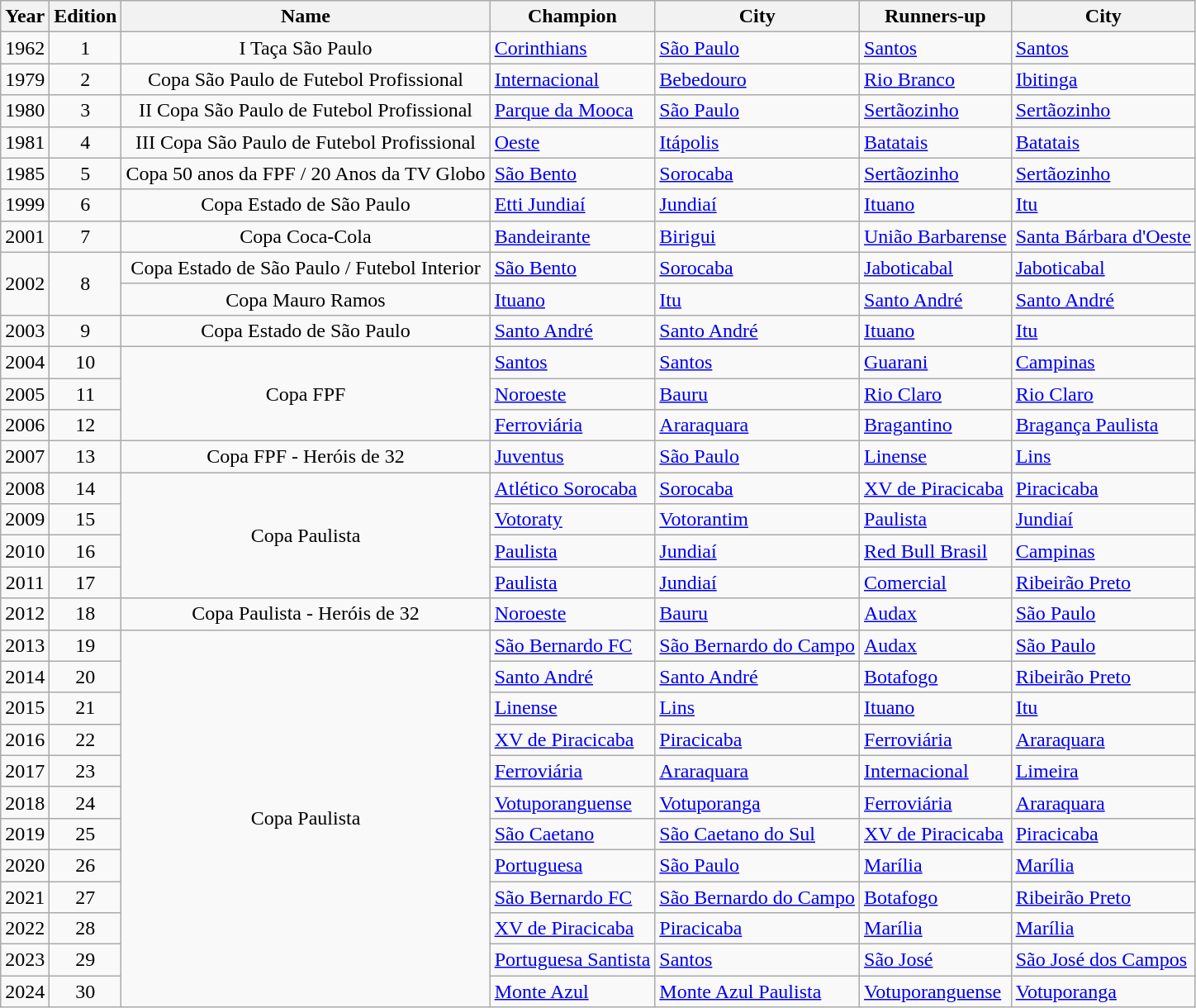<table class="wikitable sortable">
<tr>
<th>Year</th>
<th>Edition</th>
<th>Name</th>
<th>Champion</th>
<th>City</th>
<th>Runners-up</th>
<th>City</th>
</tr>
<tr>
<td align=center>1962</td>
<td align=center>1</td>
<td align=center>I Taça São Paulo</td>
<td><a href='#'>Corinthians</a></td>
<td><a href='#'>São Paulo</a></td>
<td><a href='#'>Santos</a></td>
<td><a href='#'>Santos</a></td>
</tr>
<tr>
<td align=center>1979</td>
<td align=center>2</td>
<td align=center>Copa São Paulo de Futebol Profissional</td>
<td><a href='#'>Internacional</a></td>
<td><a href='#'>Bebedouro</a></td>
<td><a href='#'>Rio Branco</a></td>
<td><a href='#'>Ibitinga</a></td>
</tr>
<tr>
<td align=center>1980</td>
<td align=center>3</td>
<td align=center>II Copa São Paulo de Futebol Profissional</td>
<td><a href='#'>Parque da Mooca</a></td>
<td><a href='#'>São Paulo</a></td>
<td><a href='#'>Sertãozinho</a></td>
<td><a href='#'>Sertãozinho</a></td>
</tr>
<tr>
<td align=center>1981</td>
<td align=center>4</td>
<td align=center>III Copa São Paulo de Futebol Profissional</td>
<td><a href='#'>Oeste</a></td>
<td><a href='#'>Itápolis</a></td>
<td><a href='#'>Batatais</a></td>
<td><a href='#'>Batatais</a></td>
</tr>
<tr>
<td align=center>1985</td>
<td align=center>5</td>
<td align=center>Copa 50 anos da FPF / 20 Anos da TV Globo</td>
<td><a href='#'>São Bento</a></td>
<td><a href='#'>Sorocaba</a></td>
<td><a href='#'>Sertãozinho</a></td>
<td><a href='#'>Sertãozinho</a></td>
</tr>
<tr>
<td align=center>1999</td>
<td align=center>6</td>
<td align=center>Copa Estado de São Paulo</td>
<td><a href='#'>Etti Jundiaí</a></td>
<td><a href='#'>Jundiaí</a></td>
<td><a href='#'>Ituano</a></td>
<td><a href='#'>Itu</a></td>
</tr>
<tr>
<td align=center>2001</td>
<td align=center>7</td>
<td align=center>Copa Coca-Cola</td>
<td><a href='#'>Bandeirante</a></td>
<td><a href='#'>Birigui</a></td>
<td><a href='#'>União Barbarense</a></td>
<td><a href='#'>Santa Bárbara d'Oeste</a></td>
</tr>
<tr>
<td rowspan=2 align=center>2002</td>
<td rowspan=2 align=center>8</td>
<td align=center>Copa Estado de São Paulo / Futebol Interior</td>
<td><a href='#'>São Bento</a></td>
<td><a href='#'>Sorocaba</a></td>
<td><a href='#'>Jaboticabal</a></td>
<td><a href='#'>Jaboticabal</a></td>
</tr>
<tr>
<td align=center>Copa Mauro Ramos</td>
<td><a href='#'>Ituano</a></td>
<td><a href='#'>Itu</a></td>
<td><a href='#'>Santo André</a></td>
<td><a href='#'>Santo André</a></td>
</tr>
<tr>
<td align=center>2003</td>
<td align=center>9</td>
<td align=center>Copa Estado de São Paulo</td>
<td><a href='#'>Santo André</a></td>
<td><a href='#'>Santo André</a></td>
<td><a href='#'>Ituano</a></td>
<td><a href='#'>Itu</a></td>
</tr>
<tr>
<td align=center>2004</td>
<td align=center>10</td>
<td align=center rowspan=3>Copa FPF</td>
<td><a href='#'>Santos</a></td>
<td><a href='#'>Santos</a></td>
<td><a href='#'>Guarani</a></td>
<td><a href='#'>Campinas</a></td>
</tr>
<tr>
<td align=center>2005</td>
<td align=center>11</td>
<td><a href='#'>Noroeste</a></td>
<td><a href='#'>Bauru</a></td>
<td><a href='#'>Rio Claro</a></td>
<td><a href='#'>Rio Claro</a></td>
</tr>
<tr>
<td align=center>2006</td>
<td align=center>12</td>
<td><a href='#'>Ferroviária</a></td>
<td><a href='#'>Araraquara</a></td>
<td><a href='#'>Bragantino</a></td>
<td><a href='#'>Bragança Paulista</a></td>
</tr>
<tr>
<td align=center>2007</td>
<td align=center>13</td>
<td align=center>Copa FPF - Heróis de 32</td>
<td><a href='#'>Juventus</a></td>
<td><a href='#'>São Paulo</a></td>
<td><a href='#'>Linense</a></td>
<td><a href='#'>Lins</a></td>
</tr>
<tr>
<td align=center>2008</td>
<td align=center>14</td>
<td align=center rowspan=4>Copa Paulista</td>
<td><a href='#'>Atlético Sorocaba</a></td>
<td><a href='#'>Sorocaba</a></td>
<td><a href='#'>XV de Piracicaba</a></td>
<td><a href='#'>Piracicaba</a></td>
</tr>
<tr>
<td align=center>2009</td>
<td align=center>15</td>
<td><a href='#'>Votoraty</a></td>
<td><a href='#'>Votorantim</a></td>
<td><a href='#'>Paulista</a></td>
<td><a href='#'>Jundiaí</a></td>
</tr>
<tr>
<td align=center>2010</td>
<td align=center>16</td>
<td><a href='#'>Paulista</a></td>
<td><a href='#'>Jundiaí</a></td>
<td><a href='#'>Red Bull Brasil</a></td>
<td><a href='#'>Campinas</a></td>
</tr>
<tr>
<td align=center>2011</td>
<td align=center>17</td>
<td><a href='#'>Paulista</a></td>
<td><a href='#'>Jundiaí</a></td>
<td><a href='#'>Comercial</a></td>
<td><a href='#'>Ribeirão Preto</a></td>
</tr>
<tr>
<td align=center>2012</td>
<td align=center>18</td>
<td align=center>Copa Paulista - Heróis de 32</td>
<td><a href='#'>Noroeste</a></td>
<td><a href='#'>Bauru</a></td>
<td><a href='#'>Audax</a></td>
<td><a href='#'>São Paulo</a></td>
</tr>
<tr>
<td align=center>2013</td>
<td align=center>19</td>
<td align=center rowspan=12>Copa Paulista</td>
<td><a href='#'>São Bernardo FC</a></td>
<td><a href='#'>São Bernardo do Campo</a></td>
<td><a href='#'>Audax</a></td>
<td><a href='#'>São Paulo</a></td>
</tr>
<tr>
<td align=center>2014</td>
<td align=center>20</td>
<td><a href='#'>Santo André</a></td>
<td><a href='#'>Santo André</a></td>
<td><a href='#'>Botafogo</a></td>
<td><a href='#'>Ribeirão Preto</a></td>
</tr>
<tr>
<td align=center>2015</td>
<td align=center>21</td>
<td><a href='#'>Linense</a></td>
<td><a href='#'>Lins</a></td>
<td><a href='#'>Ituano</a></td>
<td><a href='#'>Itu</a></td>
</tr>
<tr>
<td align=center>2016</td>
<td align=center>22</td>
<td><a href='#'>XV de Piracicaba</a></td>
<td><a href='#'>Piracicaba</a></td>
<td><a href='#'>Ferroviária</a></td>
<td><a href='#'>Araraquara</a></td>
</tr>
<tr>
<td align=center>2017</td>
<td align=center>23</td>
<td><a href='#'>Ferroviária</a></td>
<td><a href='#'>Araraquara</a></td>
<td><a href='#'>Internacional</a></td>
<td><a href='#'>Limeira</a></td>
</tr>
<tr>
<td align=center>2018</td>
<td align=center>24</td>
<td><a href='#'>Votuporanguense</a></td>
<td><a href='#'>Votuporanga</a></td>
<td><a href='#'>Ferroviária</a></td>
<td><a href='#'>Araraquara</a></td>
</tr>
<tr>
<td align=center>2019</td>
<td align=center>25</td>
<td><a href='#'>São Caetano</a></td>
<td><a href='#'>São Caetano do Sul</a></td>
<td><a href='#'>XV de Piracicaba</a></td>
<td><a href='#'>Piracicaba</a></td>
</tr>
<tr>
<td align=center>2020</td>
<td align=center>26</td>
<td><a href='#'>Portuguesa</a></td>
<td><a href='#'>São Paulo</a></td>
<td><a href='#'>Marília</a></td>
<td><a href='#'>Marília</a></td>
</tr>
<tr>
<td align=center>2021</td>
<td align=center>27</td>
<td><a href='#'>São Bernardo FC</a></td>
<td><a href='#'>São Bernardo do Campo</a></td>
<td><a href='#'>Botafogo</a></td>
<td><a href='#'>Ribeirão Preto</a></td>
</tr>
<tr>
<td align=center>2022</td>
<td align=center>28</td>
<td><a href='#'>XV de Piracicaba</a></td>
<td><a href='#'>Piracicaba</a></td>
<td><a href='#'>Marília</a></td>
<td><a href='#'>Marília</a></td>
</tr>
<tr>
<td align=center>2023</td>
<td align=center>29</td>
<td><a href='#'>Portuguesa Santista</a></td>
<td><a href='#'>Santos</a></td>
<td><a href='#'>São José</a></td>
<td><a href='#'>São José dos Campos</a></td>
</tr>
<tr>
<td align=center>2024</td>
<td align=center>30</td>
<td><a href='#'>Monte Azul</a></td>
<td><a href='#'>Monte Azul Paulista</a></td>
<td><a href='#'>Votuporanguense</a></td>
<td><a href='#'>Votuporanga</a></td>
</tr>
</table>
